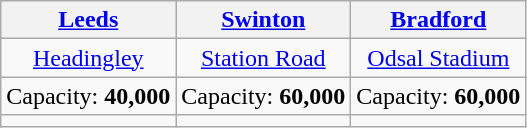<table class="wikitable" style="text-align:center">
<tr>
<th><a href='#'>Leeds</a></th>
<th><a href='#'>Swinton</a></th>
<th><a href='#'>Bradford</a></th>
</tr>
<tr>
<td><a href='#'>Headingley</a></td>
<td><a href='#'>Station Road</a></td>
<td><a href='#'>Odsal Stadium</a></td>
</tr>
<tr>
<td>Capacity: <strong>40,000 </strong></td>
<td>Capacity: <strong>60,000</strong></td>
<td>Capacity: <strong>60,000</strong></td>
</tr>
<tr>
<td></td>
<td></td>
<td></td>
</tr>
</table>
